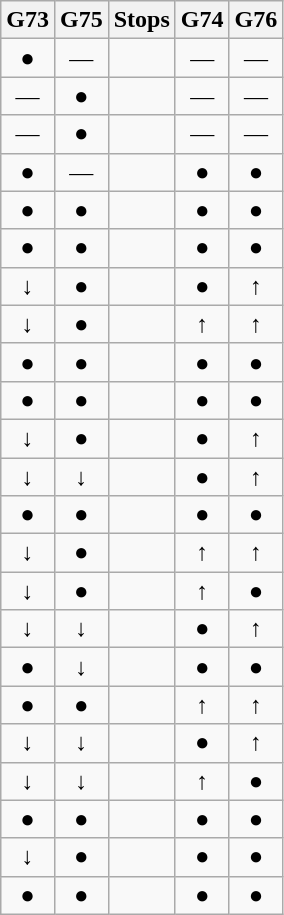<table class="wikitable" style="text-align: center">
<tr>
<th>G73</th>
<th>G75</th>
<th>Stops</th>
<th>G74</th>
<th>G76</th>
</tr>
<tr>
<td>●</td>
<td>—</td>
<td></td>
<td>—</td>
<td>—</td>
</tr>
<tr>
<td>—</td>
<td>●</td>
<td></td>
<td>—</td>
<td>—</td>
</tr>
<tr>
<td>—</td>
<td>●</td>
<td></td>
<td>—</td>
<td>—</td>
</tr>
<tr>
<td>●</td>
<td>—</td>
<td><strong></strong></td>
<td>●</td>
<td>●</td>
</tr>
<tr>
<td>●</td>
<td>●</td>
<td></td>
<td>●</td>
<td>●</td>
</tr>
<tr>
<td>●</td>
<td>●</td>
<td></td>
<td>●</td>
<td>●</td>
</tr>
<tr>
<td>↓</td>
<td>●</td>
<td></td>
<td>●</td>
<td>↑</td>
</tr>
<tr>
<td>↓</td>
<td>●</td>
<td></td>
<td>↑</td>
<td>↑</td>
</tr>
<tr>
<td>●</td>
<td>●</td>
<td></td>
<td>●</td>
<td>●</td>
</tr>
<tr>
<td>●</td>
<td>●</td>
<td><strong></strong></td>
<td>●</td>
<td>●</td>
</tr>
<tr>
<td>↓</td>
<td>●</td>
<td></td>
<td>●</td>
<td>↑</td>
</tr>
<tr>
<td>↓</td>
<td>↓</td>
<td></td>
<td>●</td>
<td>↑</td>
</tr>
<tr>
<td>●</td>
<td>●</td>
<td><strong></strong></td>
<td>●</td>
<td>●</td>
</tr>
<tr>
<td>↓</td>
<td>●</td>
<td></td>
<td>↑</td>
<td>↑</td>
</tr>
<tr>
<td>↓</td>
<td>●</td>
<td></td>
<td>↑</td>
<td>●</td>
</tr>
<tr>
<td>↓</td>
<td>↓</td>
<td></td>
<td>●</td>
<td>↑</td>
</tr>
<tr>
<td>●</td>
<td>↓</td>
<td></td>
<td>●</td>
<td>●</td>
</tr>
<tr>
<td>●</td>
<td>●</td>
<td></td>
<td>↑</td>
<td>↑</td>
</tr>
<tr>
<td>↓</td>
<td>↓</td>
<td></td>
<td>●</td>
<td>↑</td>
</tr>
<tr>
<td>↓</td>
<td>↓</td>
<td></td>
<td>↑</td>
<td>●</td>
</tr>
<tr>
<td>●</td>
<td>●</td>
<td><strong></strong></td>
<td>●</td>
<td>●</td>
</tr>
<tr>
<td>↓</td>
<td>●</td>
<td></td>
<td>●</td>
<td>●</td>
</tr>
<tr>
<td>●</td>
<td>●</td>
<td><strong></strong></td>
<td>●</td>
<td>●</td>
</tr>
</table>
